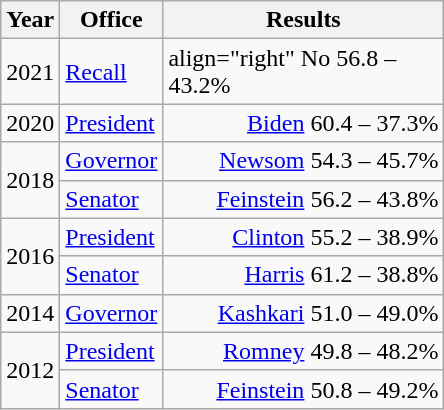<table class=wikitable>
<tr>
<th width="30">Year</th>
<th width="60">Office</th>
<th width="180">Results</th>
</tr>
<tr>
<td>2021</td>
<td><a href='#'>Recall</a></td>
<td>align="right"  No 56.8 – 43.2%</td>
</tr>
<tr>
<td rowspan="1">2020</td>
<td><a href='#'>President</a></td>
<td align="right" ><a href='#'>Biden</a> 60.4 – 37.3%</td>
</tr>
<tr>
<td rowspan="2">2018</td>
<td><a href='#'>Governor</a></td>
<td align="right" ><a href='#'>Newsom</a> 54.3 – 45.7%</td>
</tr>
<tr>
<td><a href='#'>Senator</a></td>
<td align="right" ><a href='#'>Feinstein</a> 56.2 – 43.8%</td>
</tr>
<tr>
<td rowspan="2">2016</td>
<td><a href='#'>President</a></td>
<td align="right" ><a href='#'>Clinton</a> 55.2 – 38.9%</td>
</tr>
<tr>
<td><a href='#'>Senator</a></td>
<td align="right" ><a href='#'>Harris</a> 61.2 – 38.8%</td>
</tr>
<tr>
<td>2014</td>
<td><a href='#'>Governor</a></td>
<td align="right" ><a href='#'>Kashkari</a> 51.0 – 49.0%</td>
</tr>
<tr>
<td rowspan="2">2012</td>
<td><a href='#'>President</a></td>
<td align="right" ><a href='#'>Romney</a> 49.8 – 48.2%</td>
</tr>
<tr>
<td><a href='#'>Senator</a></td>
<td align="right" ><a href='#'>Feinstein</a> 50.8 – 49.2%</td>
</tr>
</table>
